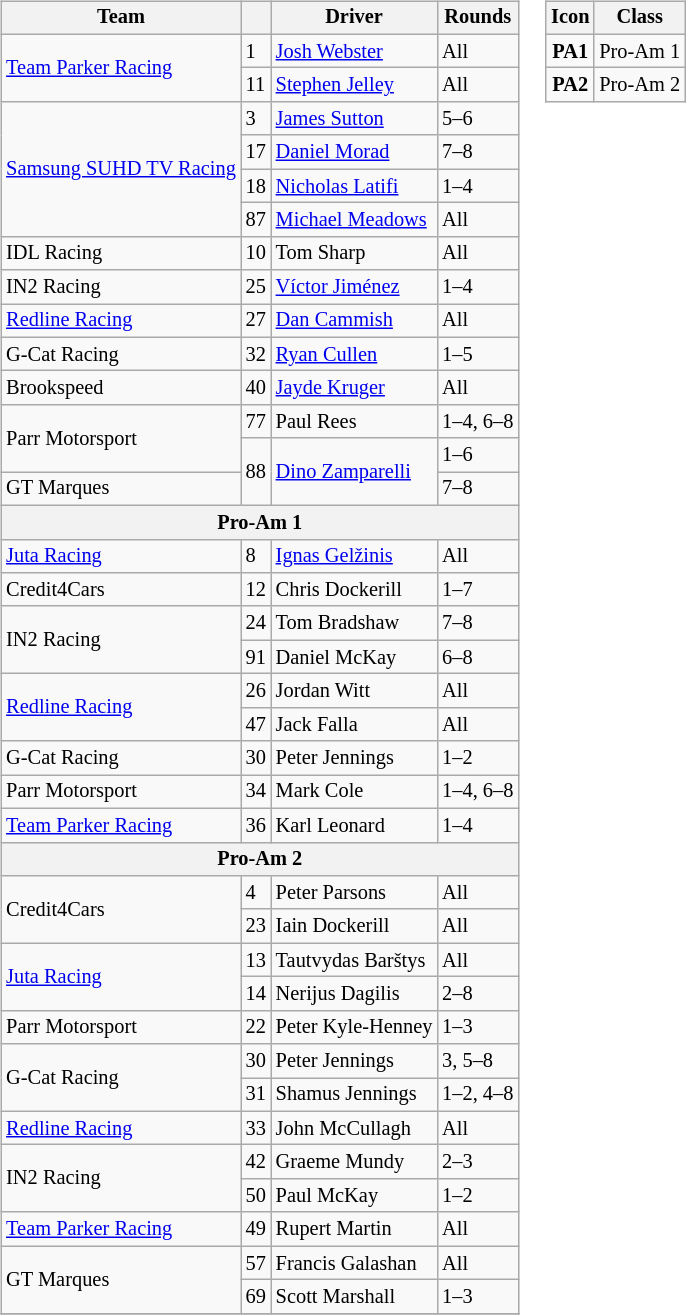<table>
<tr>
<td><br><table class="wikitable" style="font-size: 85%;">
<tr>
<th>Team</th>
<th></th>
<th>Driver</th>
<th>Rounds</th>
</tr>
<tr>
<td rowspan=2><a href='#'>Team Parker Racing</a></td>
<td>1</td>
<td> <a href='#'>Josh Webster</a></td>
<td>All</td>
</tr>
<tr>
<td>11</td>
<td> <a href='#'>Stephen Jelley</a></td>
<td>All</td>
</tr>
<tr>
<td rowspan=4><a href='#'>Samsung SUHD TV Racing</a></td>
<td>3</td>
<td> <a href='#'>James Sutton</a></td>
<td>5–6</td>
</tr>
<tr>
<td>17</td>
<td> <a href='#'>Daniel Morad</a></td>
<td>7–8</td>
</tr>
<tr>
<td>18</td>
<td> <a href='#'>Nicholas Latifi</a></td>
<td>1–4</td>
</tr>
<tr>
<td>87</td>
<td> <a href='#'>Michael Meadows</a></td>
<td>All</td>
</tr>
<tr>
<td>IDL Racing</td>
<td>10</td>
<td> Tom Sharp</td>
<td>All</td>
</tr>
<tr>
<td>IN2 Racing</td>
<td>25</td>
<td> <a href='#'>Víctor Jiménez</a></td>
<td>1–4</td>
</tr>
<tr>
<td><a href='#'>Redline Racing</a></td>
<td>27</td>
<td> <a href='#'>Dan Cammish</a></td>
<td>All</td>
</tr>
<tr>
<td>G-Cat Racing</td>
<td>32</td>
<td> <a href='#'>Ryan Cullen</a></td>
<td>1–5</td>
</tr>
<tr>
<td>Brookspeed</td>
<td>40</td>
<td> <a href='#'>Jayde Kruger</a></td>
<td>All</td>
</tr>
<tr>
<td rowspan=2>Parr Motorsport</td>
<td>77</td>
<td> Paul Rees</td>
<td>1–4, 6–8</td>
</tr>
<tr>
<td rowspan=2>88</td>
<td rowspan=2> <a href='#'>Dino Zamparelli</a></td>
<td>1–6</td>
</tr>
<tr>
<td>GT Marques</td>
<td>7–8</td>
</tr>
<tr>
<th colspan=4>Pro-Am 1</th>
</tr>
<tr>
<td><a href='#'>Juta Racing</a></td>
<td>8</td>
<td> <a href='#'>Ignas Gelžinis</a></td>
<td>All</td>
</tr>
<tr>
<td>Credit4Cars</td>
<td>12</td>
<td> Chris Dockerill</td>
<td>1–7</td>
</tr>
<tr>
<td rowspan=2>IN2 Racing</td>
<td>24</td>
<td> Tom Bradshaw</td>
<td>7–8</td>
</tr>
<tr>
<td>91</td>
<td> Daniel McKay</td>
<td>6–8</td>
</tr>
<tr>
<td rowspan=2><a href='#'>Redline Racing</a></td>
<td>26</td>
<td> Jordan Witt</td>
<td>All</td>
</tr>
<tr>
<td>47</td>
<td> Jack Falla</td>
<td>All</td>
</tr>
<tr>
<td>G-Cat Racing</td>
<td>30</td>
<td> Peter Jennings</td>
<td>1–2</td>
</tr>
<tr>
<td>Parr Motorsport</td>
<td>34</td>
<td> Mark Cole</td>
<td>1–4, 6–8</td>
</tr>
<tr>
<td><a href='#'>Team Parker Racing</a></td>
<td>36</td>
<td> Karl Leonard</td>
<td>1–4</td>
</tr>
<tr>
<th colspan=4>Pro-Am 2</th>
</tr>
<tr>
<td rowspan=2>Credit4Cars</td>
<td>4</td>
<td> Peter Parsons</td>
<td>All</td>
</tr>
<tr>
<td>23</td>
<td> Iain Dockerill</td>
<td>All</td>
</tr>
<tr>
<td rowspan=2><a href='#'>Juta Racing</a></td>
<td>13</td>
<td> Tautvydas Barštys</td>
<td>All</td>
</tr>
<tr>
<td>14</td>
<td> Nerijus Dagilis</td>
<td>2–8</td>
</tr>
<tr>
<td>Parr Motorsport</td>
<td>22</td>
<td> Peter Kyle-Henney</td>
<td>1–3</td>
</tr>
<tr>
<td rowspan=2>G-Cat Racing</td>
<td>30</td>
<td> Peter Jennings</td>
<td>3, 5–8</td>
</tr>
<tr>
<td>31</td>
<td> Shamus Jennings</td>
<td>1–2, 4–8</td>
</tr>
<tr>
<td><a href='#'>Redline Racing</a></td>
<td>33</td>
<td> John McCullagh</td>
<td>All</td>
</tr>
<tr>
<td rowspan=2>IN2 Racing</td>
<td>42</td>
<td> Graeme Mundy</td>
<td>2–3</td>
</tr>
<tr>
<td>50</td>
<td> Paul McKay</td>
<td>1–2</td>
</tr>
<tr>
<td><a href='#'>Team Parker Racing</a></td>
<td>49</td>
<td> Rupert Martin</td>
<td>All</td>
</tr>
<tr>
<td rowspan=2>GT Marques</td>
<td>57</td>
<td> Francis Galashan</td>
<td>All</td>
</tr>
<tr>
<td>69</td>
<td> Scott Marshall</td>
<td>1–3</td>
</tr>
<tr>
</tr>
</table>
</td>
<td valign="top"><br><table class="wikitable" style="font-size: 85%;">
<tr>
<th>Icon</th>
<th>Class</th>
</tr>
<tr>
<td align=center><strong><span>PA1</span></strong></td>
<td>Pro-Am 1</td>
</tr>
<tr>
<td align=center><strong><span>PA2</span></strong></td>
<td>Pro-Am 2</td>
</tr>
</table>
</td>
</tr>
</table>
